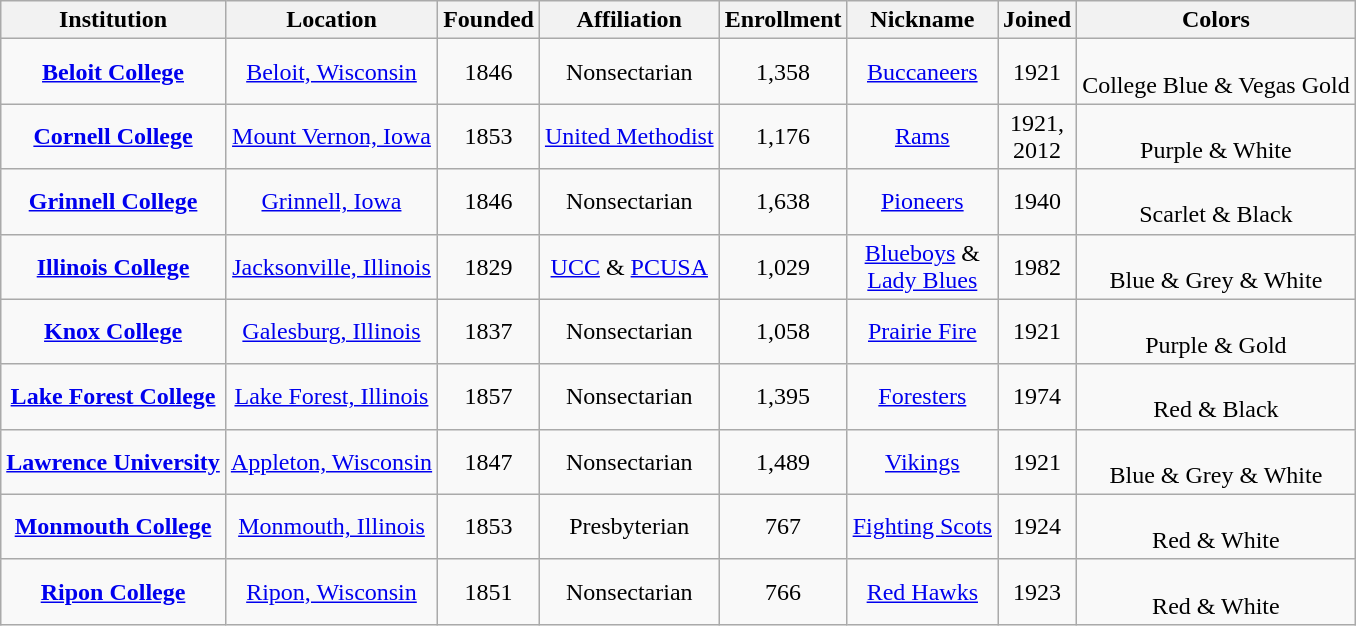<table class="wikitable sortable" style="text-align:center">
<tr>
<th>Institution</th>
<th>Location</th>
<th>Founded</th>
<th>Affiliation</th>
<th>Enrollment</th>
<th>Nickname</th>
<th>Joined</th>
<th>Colors</th>
</tr>
<tr>
<td><strong><a href='#'>Beloit College</a></strong></td>
<td><a href='#'>Beloit, Wisconsin</a></td>
<td>1846</td>
<td>Nonsectarian</td>
<td>1,358</td>
<td><a href='#'>Buccaneers</a></td>
<td>1921</td>
<td> <br>College Blue & Vegas Gold</td>
</tr>
<tr>
<td><strong><a href='#'>Cornell College</a></strong></td>
<td><a href='#'>Mount Vernon, Iowa</a></td>
<td>1853</td>
<td><a href='#'>United Methodist</a></td>
<td>1,176</td>
<td><a href='#'>Rams</a></td>
<td>1921,<br>2012</td>
<td> <br>Purple & White</td>
</tr>
<tr>
<td><strong><a href='#'>Grinnell College</a></strong></td>
<td><a href='#'>Grinnell, Iowa</a></td>
<td>1846</td>
<td>Nonsectarian</td>
<td>1,638</td>
<td><a href='#'>Pioneers</a></td>
<td>1940</td>
<td> <br>Scarlet & Black</td>
</tr>
<tr>
<td><strong><a href='#'>Illinois College</a></strong></td>
<td><a href='#'>Jacksonville, Illinois</a></td>
<td>1829</td>
<td><a href='#'>UCC</a> & <a href='#'>PCUSA</a></td>
<td>1,029</td>
<td><a href='#'>Blueboys</a> &<br><a href='#'>Lady Blues</a></td>
<td>1982</td>
<td>  <br>Blue & Grey & White</td>
</tr>
<tr>
<td><strong><a href='#'>Knox College</a></strong></td>
<td><a href='#'>Galesburg, Illinois</a></td>
<td>1837</td>
<td>Nonsectarian</td>
<td>1,058</td>
<td><a href='#'>Prairie Fire</a></td>
<td>1921</td>
<td> <br>Purple & Gold</td>
</tr>
<tr>
<td><strong><a href='#'>Lake Forest College</a></strong></td>
<td><a href='#'>Lake Forest, Illinois</a></td>
<td>1857</td>
<td>Nonsectarian</td>
<td>1,395</td>
<td><a href='#'>Foresters</a></td>
<td>1974</td>
<td> <br>Red & Black</td>
</tr>
<tr>
<td><strong><a href='#'>Lawrence University</a></strong></td>
<td><a href='#'>Appleton, Wisconsin</a></td>
<td>1847</td>
<td>Nonsectarian</td>
<td>1,489</td>
<td><a href='#'>Vikings</a></td>
<td>1921</td>
<td>  <br>Blue & Grey & White</td>
</tr>
<tr>
<td><strong><a href='#'>Monmouth College</a></strong></td>
<td><a href='#'>Monmouth, Illinois</a></td>
<td>1853</td>
<td>Presbyterian<br></td>
<td>767</td>
<td><a href='#'>Fighting Scots</a></td>
<td>1924</td>
<td> <br>Red & White</td>
</tr>
<tr>
<td><strong><a href='#'>Ripon College</a></strong></td>
<td><a href='#'>Ripon, Wisconsin</a></td>
<td>1851</td>
<td>Nonsectarian</td>
<td>766</td>
<td><a href='#'>Red Hawks</a></td>
<td>1923</td>
<td> <br>Red & White</td>
</tr>
</table>
